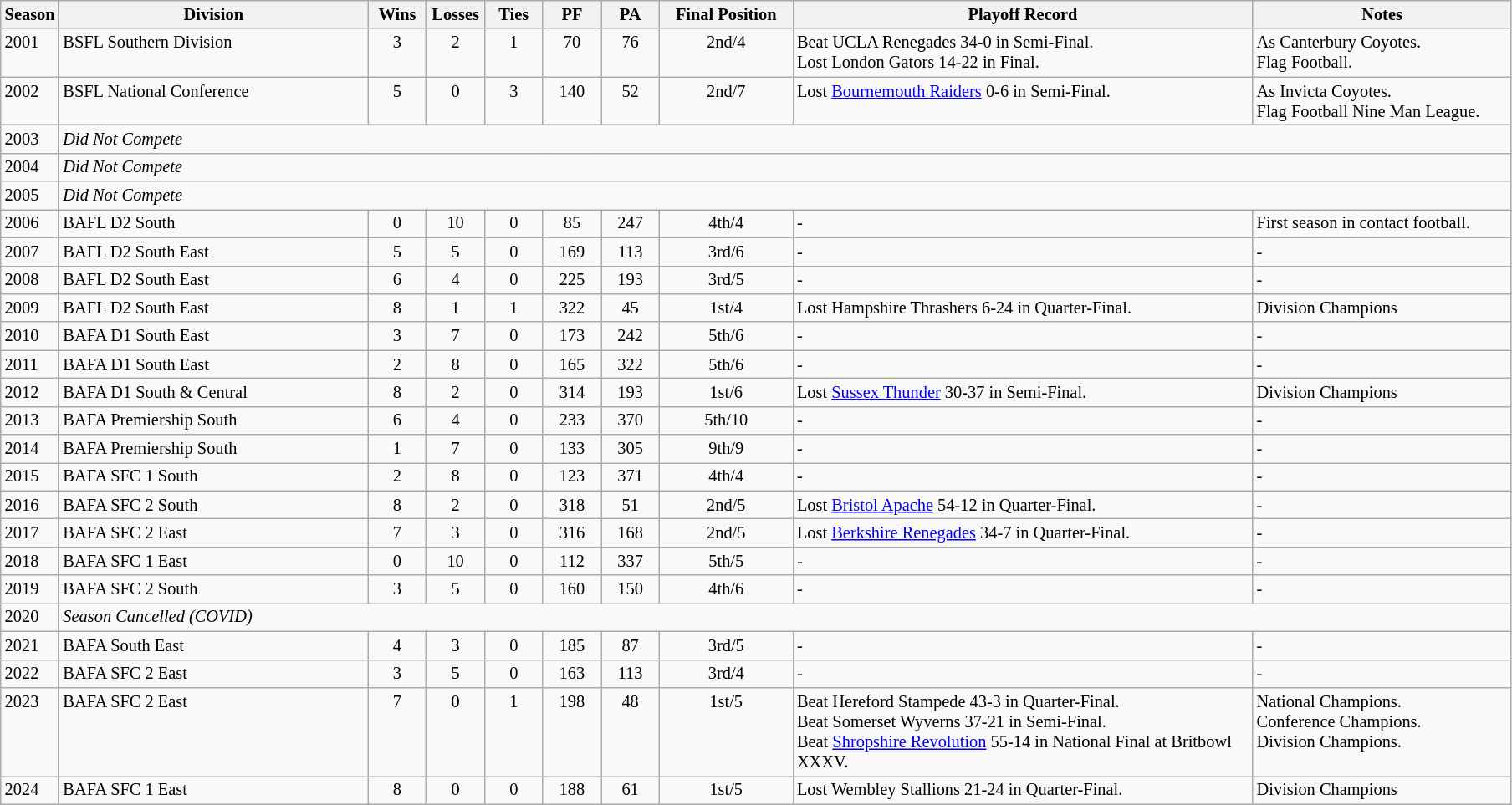<table class="wikitable" style="font-size: 85%;">
<tr>
<th width="40px">Season</th>
<th width="240px">Division</th>
<th width="40px">Wins</th>
<th width="40px">Losses</th>
<th width="40px">Ties</th>
<th width="40px">PF</th>
<th width="40px">PA</th>
<th width="100px">Final Position</th>
<th width="360px">Playoff Record</th>
<th width="200px">Notes</th>
</tr>
<tr valign="top">
<td>2001</td>
<td>BSFL Southern Division</td>
<td align="center">3</td>
<td align="center">2</td>
<td align="center">1</td>
<td align="center">70</td>
<td align="center">76</td>
<td align="center">2nd/4</td>
<td>Beat UCLA Renegades 34-0 in Semi-Final.<br>Lost London Gators 14-22 in Final.</td>
<td>As Canterbury Coyotes.<br>Flag Football.</td>
</tr>
<tr valign="top">
<td>2002</td>
<td>BSFL National Conference</td>
<td align="center">5</td>
<td align="center">0</td>
<td align="center">3</td>
<td align="center">140</td>
<td align="center">52</td>
<td align="center">2nd/7</td>
<td>Lost <a href='#'>Bournemouth Raiders</a> 0-6 in Semi-Final.</td>
<td>As Invicta Coyotes.<br>Flag Football Nine Man League.</td>
</tr>
<tr valign="top">
<td>2003</td>
<td colspan="9"><em>Did Not Compete</em></td>
</tr>
<tr valign="top">
<td>2004</td>
<td colspan="9"><em>Did Not Compete</em></td>
</tr>
<tr valign="top">
<td>2005</td>
<td colspan="9"><em>Did Not Compete</em></td>
</tr>
<tr valign="top">
<td>2006</td>
<td>BAFL D2 South</td>
<td align="center">0</td>
<td align="center">10</td>
<td align="center">0</td>
<td align="center">85</td>
<td align="center">247</td>
<td align="center">4th/4</td>
<td>-</td>
<td>First season in contact football.</td>
</tr>
<tr valign="top">
<td>2007</td>
<td>BAFL D2 South East</td>
<td align="center">5</td>
<td align="center">5</td>
<td align="center">0</td>
<td align="center">169</td>
<td align="center">113</td>
<td align="center">3rd/6</td>
<td>-</td>
<td>-</td>
</tr>
<tr valign="top">
<td>2008</td>
<td>BAFL D2 South East</td>
<td align="center">6</td>
<td align="center">4</td>
<td align="center">0</td>
<td align="center">225</td>
<td align="center">193</td>
<td align="center">3rd/5</td>
<td>-</td>
<td>-</td>
</tr>
<tr valign="top">
<td>2009</td>
<td>BAFL D2 South East</td>
<td align="center">8</td>
<td align="center">1</td>
<td align="center">1</td>
<td align="center">322</td>
<td align="center">45</td>
<td align="center">1st/4</td>
<td>Lost Hampshire Thrashers 6-24 in Quarter-Final.</td>
<td>Division Champions</td>
</tr>
<tr valign="top">
<td>2010</td>
<td>BAFA D1 South East</td>
<td align="center">3</td>
<td align="center">7</td>
<td align="center">0</td>
<td align="center">173</td>
<td align="center">242</td>
<td align="center">5th/6</td>
<td>-</td>
<td>-</td>
</tr>
<tr valign="top">
<td>2011</td>
<td>BAFA D1 South East</td>
<td align="center">2</td>
<td align="center">8</td>
<td align="center">0</td>
<td align="center">165</td>
<td align="center">322</td>
<td align="center">5th/6</td>
<td>-</td>
<td>-</td>
</tr>
<tr valign="top">
<td>2012</td>
<td>BAFA D1 South & Central</td>
<td align="center">8</td>
<td align="center">2</td>
<td align="center">0</td>
<td align="center">314</td>
<td align="center">193</td>
<td align="center">1st/6</td>
<td>Lost <a href='#'>Sussex Thunder</a> 30-37 in Semi-Final.</td>
<td>Division Champions</td>
</tr>
<tr valign="top">
<td>2013</td>
<td>BAFA Premiership South</td>
<td align="center">6</td>
<td align="center">4</td>
<td align="center">0</td>
<td align="center">233</td>
<td align="center">370</td>
<td align="center">5th/10</td>
<td>-</td>
<td>-</td>
</tr>
<tr valign="top">
<td>2014</td>
<td>BAFA Premiership South</td>
<td align="center">1</td>
<td align="center">7</td>
<td align="center">0</td>
<td align="center">133</td>
<td align="center">305</td>
<td align="center">9th/9</td>
<td>-</td>
<td>-</td>
</tr>
<tr valign="top">
<td>2015</td>
<td>BAFA SFC 1 South</td>
<td align="center">2</td>
<td align="center">8</td>
<td align="center">0</td>
<td align="center">123</td>
<td align="center">371</td>
<td align="center">4th/4</td>
<td>-</td>
<td>-</td>
</tr>
<tr valign="top">
<td>2016</td>
<td>BAFA SFC 2 South</td>
<td align="center">8</td>
<td align="center">2</td>
<td align="center">0</td>
<td align="center">318</td>
<td align="center">51</td>
<td align="center">2nd/5</td>
<td>Lost <a href='#'>Bristol Apache</a> 54-12 in Quarter-Final.</td>
<td>-</td>
</tr>
<tr valign="top">
<td>2017</td>
<td>BAFA SFC 2 East</td>
<td align="center">7</td>
<td align="center">3</td>
<td align="center">0</td>
<td align="center">316</td>
<td align="center">168</td>
<td align="center">2nd/5</td>
<td>Lost <a href='#'>Berkshire Renegades</a> 34-7 in Quarter-Final.</td>
<td>-</td>
</tr>
<tr valign="top">
<td>2018</td>
<td>BAFA SFC 1 East</td>
<td align="center">0</td>
<td align="center">10</td>
<td align="center">0</td>
<td align="center">112</td>
<td align="center">337</td>
<td align="center">5th/5</td>
<td>-</td>
<td>-</td>
</tr>
<tr valign="top">
<td>2019</td>
<td>BAFA SFC 2 South</td>
<td align="center">3</td>
<td align="center">5</td>
<td align="center">0</td>
<td align="center">160</td>
<td align="center">150</td>
<td align="center">4th/6</td>
<td>-</td>
<td>-</td>
</tr>
<tr valign="top">
<td>2020</td>
<td colspan="9"><em>Season Cancelled (COVID)</em></td>
</tr>
<tr valign="top">
<td>2021</td>
<td>BAFA South East</td>
<td align="center">4</td>
<td align="center">3</td>
<td align="center">0</td>
<td align="center">185</td>
<td align="center">87</td>
<td align="center">3rd/5</td>
<td>-</td>
<td>-</td>
</tr>
<tr valign="top">
<td>2022</td>
<td>BAFA SFC 2 East</td>
<td align="center">3</td>
<td align="center">5</td>
<td align="center">0</td>
<td align="center">163</td>
<td align="center">113</td>
<td align="center">3rd/4</td>
<td>-</td>
<td>-</td>
</tr>
<tr valign="top">
<td>2023</td>
<td>BAFA SFC 2 East</td>
<td align="center">7</td>
<td align="center">0</td>
<td align="center">1</td>
<td align="center">198</td>
<td align="center">48</td>
<td align="center">1st/5</td>
<td>Beat Hereford Stampede 43-3 in Quarter-Final.<br> Beat Somerset Wyverns 37-21 in Semi-Final.<br> Beat <a href='#'>Shropshire Revolution</a> 55-14 in National Final at Britbowl XXXV.</td>
<td>National Champions.<br>Conference Champions.<br>Division Champions.</td>
</tr>
<tr valign="top">
<td>2024</td>
<td>BAFA SFC 1 East</td>
<td align="center">8</td>
<td align="center">0</td>
<td align="center">0</td>
<td align="center">188</td>
<td align="center">61</td>
<td align="center">1st/5</td>
<td>Lost Wembley Stallions 21-24 in Quarter-Final.</td>
<td>Division Champions</td>
</tr>
</table>
